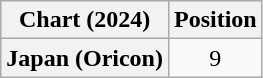<table class="wikitable plainrowheaders" style="text-align:center">
<tr>
<th scope="col">Chart (2024)</th>
<th scope="col">Position</th>
</tr>
<tr>
<th scope="row">Japan (Oricon)</th>
<td>9</td>
</tr>
</table>
